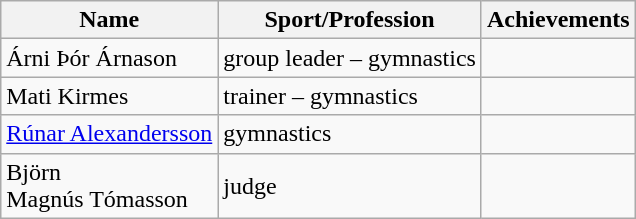<table class="wikitable">
<tr>
<th>Name</th>
<th>Sport/Profession</th>
<th>Achievements</th>
</tr>
<tr>
<td>Árni Þór Árnason</td>
<td>group leader – gymnastics</td>
<td> </td>
</tr>
<tr>
<td>Mati Kirmes</td>
<td>trainer – gymnastics</td>
<td> </td>
</tr>
<tr>
<td><a href='#'>Rúnar Alexandersson</a></td>
<td>gymnastics</td>
<td> </td>
</tr>
<tr>
<td>Björn<br>Magnús Tómasson</td>
<td>judge</td>
<td> </td>
</tr>
</table>
